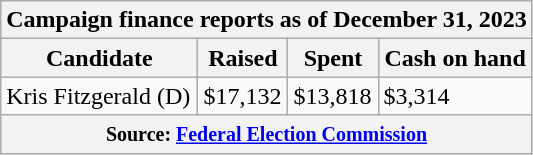<table class="wikitable sortable">
<tr>
<th colspan=4>Campaign finance reports as of December 31, 2023</th>
</tr>
<tr style="text-align:center;">
<th>Candidate</th>
<th>Raised</th>
<th>Spent</th>
<th>Cash on hand</th>
</tr>
<tr>
<td>Kris Fitzgerald (D)</td>
<td>$17,132</td>
<td>$13,818</td>
<td>$3,314</td>
</tr>
<tr>
<th colspan="4"><small>Source: <a href='#'>Federal Election Commission</a></small></th>
</tr>
</table>
